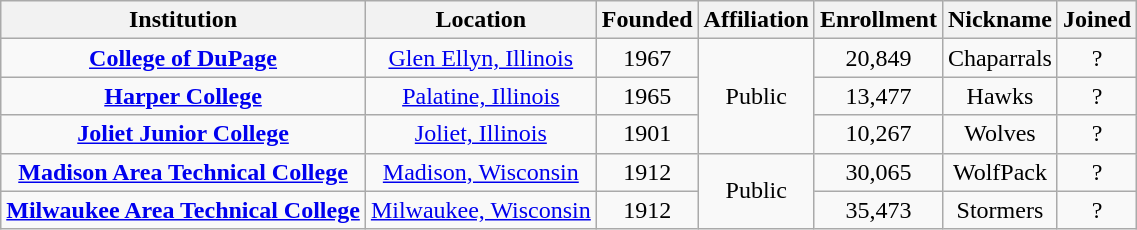<table class="wikitable sortable" style="text-align:center;">
<tr>
<th>Institution</th>
<th>Location</th>
<th>Founded</th>
<th>Affiliation</th>
<th>Enrollment</th>
<th>Nickname</th>
<th>Joined</th>
</tr>
<tr>
<td><strong><a href='#'>College of DuPage</a></strong></td>
<td><a href='#'>Glen Ellyn, Illinois</a></td>
<td>1967</td>
<td rowspan="3">Public</td>
<td>20,849</td>
<td>Chaparrals</td>
<td>?</td>
</tr>
<tr>
<td><strong><a href='#'>Harper College</a></strong></td>
<td><a href='#'>Palatine, Illinois</a></td>
<td>1965</td>
<td>13,477</td>
<td>Hawks</td>
<td>?</td>
</tr>
<tr>
<td><strong><a href='#'>Joliet Junior College</a></strong></td>
<td><a href='#'>Joliet, Illinois</a></td>
<td>1901</td>
<td>10,267</td>
<td>Wolves</td>
<td>?</td>
</tr>
<tr>
<td><strong><a href='#'>Madison Area Technical College</a></strong></td>
<td><a href='#'>Madison, Wisconsin</a></td>
<td>1912</td>
<td rowspan="2">Public</td>
<td>30,065</td>
<td>WolfPack</td>
<td>?</td>
</tr>
<tr>
<td><strong><a href='#'>Milwaukee Area Technical College</a></strong></td>
<td><a href='#'>Milwaukee, Wisconsin</a></td>
<td>1912</td>
<td>35,473</td>
<td>Stormers</td>
<td>?</td>
</tr>
</table>
